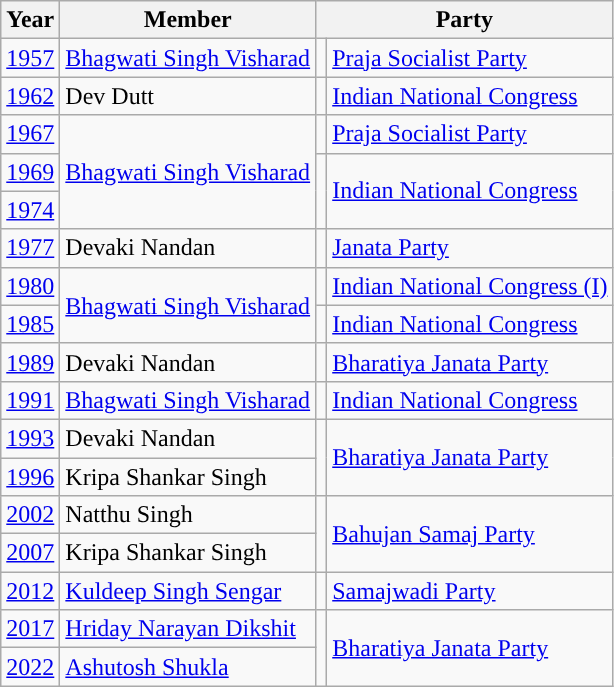<table class="wikitable">
<tr>
<th>Year</th>
<th>Member</th>
<th colspan="2">Party</th>
</tr>
<tr>
<td><a href='#'>1957</a></td>
<td><a href='#'>Bhagwati Singh Visharad</a></td>
<td style="background-color: "></td>
<td><a href='#'>Praja Socialist Party</a></td>
</tr>
<tr>
<td><a href='#'>1962</a></td>
<td>Dev Dutt</td>
<td style="background-color: "></td>
<td><a href='#'>Indian National Congress</a></td>
</tr>
<tr>
<td><a href='#'>1967</a></td>
<td rowspan="3"><a href='#'>Bhagwati Singh Visharad</a></td>
<td style="background-color: "></td>
<td><a href='#'>Praja Socialist Party</a></td>
</tr>
<tr>
<td><a href='#'>1969</a></td>
<td rowspan="2" style="background-color: "></td>
<td rowspan="2"><a href='#'>Indian National Congress</a></td>
</tr>
<tr>
<td><a href='#'>1974</a></td>
</tr>
<tr>
<td><a href='#'>1977</a></td>
<td>Devaki Nandan</td>
<td style="background-color: "></td>
<td><a href='#'>Janata Party</a></td>
</tr>
<tr>
<td><a href='#'>1980</a></td>
<td rowspan="2"><a href='#'>Bhagwati Singh Visharad</a></td>
<td style="background-color: "></td>
<td><a href='#'>Indian National Congress (I)</a></td>
</tr>
<tr>
<td><a href='#'>1985</a></td>
<td style="background-color: "></td>
<td><a href='#'>Indian National Congress</a></td>
</tr>
<tr>
<td><a href='#'>1989</a></td>
<td>Devaki Nandan</td>
<td style="background-color: "></td>
<td><a href='#'>Bharatiya Janata Party</a></td>
</tr>
<tr>
<td><a href='#'>1991</a></td>
<td><a href='#'>Bhagwati Singh Visharad</a></td>
<td style="background-color: "></td>
<td><a href='#'>Indian National Congress</a></td>
</tr>
<tr>
<td><a href='#'>1993</a></td>
<td>Devaki Nandan</td>
<td rowspan="2" style="background-color: "></td>
<td rowspan="2"><a href='#'>Bharatiya Janata Party</a></td>
</tr>
<tr>
<td><a href='#'>1996</a></td>
<td>Kripa Shankar Singh</td>
</tr>
<tr>
<td><a href='#'>2002</a></td>
<td>Natthu Singh</td>
<td rowspan="2" style="background-color: "></td>
<td rowspan="2"><a href='#'>Bahujan Samaj Party</a></td>
</tr>
<tr>
<td><a href='#'>2007</a></td>
<td>Kripa Shankar Singh</td>
</tr>
<tr>
<td><a href='#'>2012</a></td>
<td><a href='#'>Kuldeep Singh Sengar</a></td>
<td style="background-color: "></td>
<td><a href='#'>Samajwadi Party</a></td>
</tr>
<tr>
<td><a href='#'>2017</a></td>
<td><a href='#'>Hriday Narayan Dikshit</a></td>
<td rowspan="2" style="background-color: "></td>
<td rowspan="2"><a href='#'>Bharatiya Janata Party</a></td>
</tr>
<tr>
<td><a href='#'>2022</a></td>
<td><a href='#'>Ashutosh Shukla</a></td>
</tr>
</table>
